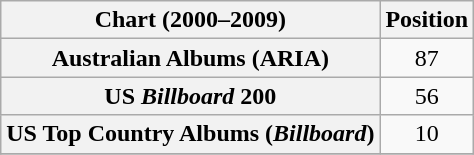<table class="wikitable sortable plainrowheaders" style="text-align:center;">
<tr>
<th scope="col">Chart (2000–2009)</th>
<th scope="col">Position</th>
</tr>
<tr>
<th scope="row">Australian Albums (ARIA)</th>
<td>87</td>
</tr>
<tr>
<th scope="row">US <em>Billboard</em> 200</th>
<td>56</td>
</tr>
<tr>
<th scope="row">US Top Country Albums (<em>Billboard</em>)</th>
<td>10</td>
</tr>
<tr>
</tr>
</table>
